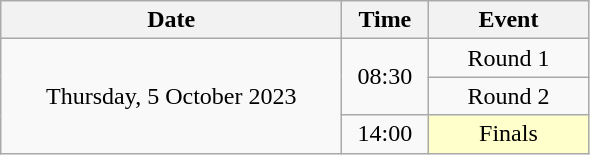<table class = "wikitable" style="text-align:center;">
<tr>
<th width=220>Date</th>
<th width=50>Time</th>
<th width=100>Event</th>
</tr>
<tr>
<td rowspan=3>Thursday, 5 October 2023</td>
<td rowspan=2>08:30</td>
<td>Round 1</td>
</tr>
<tr>
<td>Round 2</td>
</tr>
<tr>
<td>14:00</td>
<td bgcolor=ffffcc>Finals</td>
</tr>
</table>
